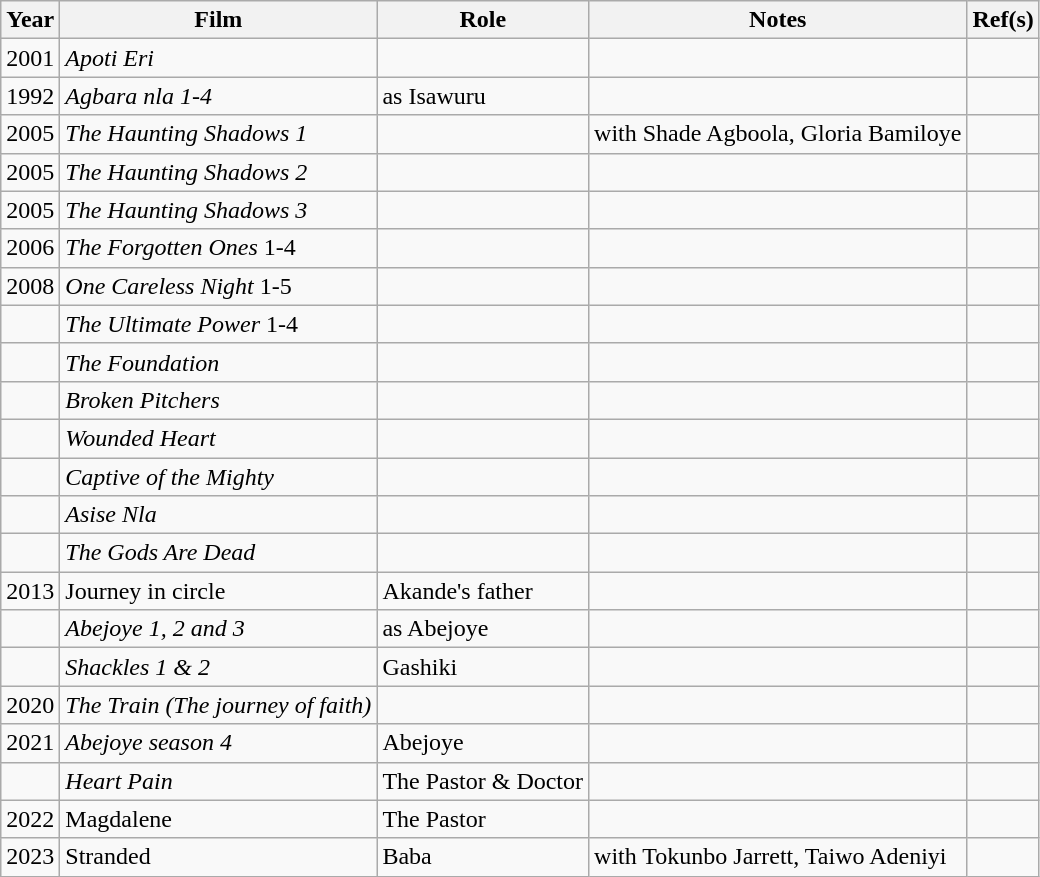<table class="wikitable">
<tr>
<th>Year</th>
<th>Film</th>
<th>Role</th>
<th>Notes</th>
<th>Ref(s)</th>
</tr>
<tr>
<td>2001</td>
<td><em>Apoti Eri</em></td>
<td></td>
<td></td>
<td></td>
</tr>
<tr>
<td>1992</td>
<td><em>Agbara nla 1-4</em></td>
<td>as Isawuru</td>
<td></td>
<td></td>
</tr>
<tr>
<td>2005</td>
<td><em>The Haunting Shadows 1</em></td>
<td></td>
<td>with Shade Agboola, Gloria Bamiloye</td>
<td></td>
</tr>
<tr>
<td>2005</td>
<td><em>The Haunting Shadows 2</em></td>
<td></td>
<td></td>
<td></td>
</tr>
<tr>
<td>2005</td>
<td><em>The Haunting Shadows 3</em></td>
<td></td>
<td></td>
<td></td>
</tr>
<tr>
<td>2006</td>
<td><em>The Forgotten Ones</em> 1-4</td>
<td></td>
<td></td>
<td></td>
</tr>
<tr>
<td>2008</td>
<td><em>One Careless Night</em> 1-5</td>
<td></td>
<td></td>
<td></td>
</tr>
<tr>
<td></td>
<td><em>The Ultimate Power</em> 1-4</td>
<td></td>
<td></td>
<td></td>
</tr>
<tr>
<td></td>
<td><em>The Foundation</em></td>
<td></td>
<td></td>
<td></td>
</tr>
<tr>
<td></td>
<td><em>Broken Pitchers</em></td>
<td></td>
<td></td>
<td></td>
</tr>
<tr>
<td></td>
<td><em>Wounded Heart</em></td>
<td></td>
<td></td>
<td></td>
</tr>
<tr>
<td></td>
<td><em>Captive of the Mighty</em></td>
<td></td>
<td></td>
<td></td>
</tr>
<tr>
<td></td>
<td><em>Asise Nla</em></td>
<td></td>
<td></td>
<td></td>
</tr>
<tr>
<td></td>
<td><em>The Gods Are Dead</em></td>
<td></td>
<td></td>
<td></td>
</tr>
<tr>
<td>2013</td>
<td>Journey in circle</td>
<td>Akande's father</td>
<td></td>
<td></td>
</tr>
<tr>
<td></td>
<td><em>Abejoye 1, 2 and 3</em></td>
<td>as Abejoye</td>
<td></td>
<td></td>
</tr>
<tr>
<td></td>
<td><em>Shackles 1 & 2</em></td>
<td>Gashiki</td>
<td></td>
<td></td>
</tr>
<tr>
<td>2020</td>
<td><em>The Train (The journey of faith)</em></td>
<td></td>
<td></td>
<td></td>
</tr>
<tr>
<td>2021</td>
<td><em>Abejoye season 4</em></td>
<td>Abejoye</td>
<td></td>
<td></td>
</tr>
<tr>
<td></td>
<td><em>Heart Pain</em></td>
<td>The Pastor & Doctor</td>
<td></td>
<td></td>
</tr>
<tr>
<td>2022</td>
<td>Magdalene</td>
<td>The Pastor</td>
<td></td>
<td></td>
</tr>
<tr>
<td>2023</td>
<td>Stranded</td>
<td>Baba</td>
<td>with Tokunbo Jarrett, Taiwo Adeniyi</td>
<td></td>
</tr>
</table>
